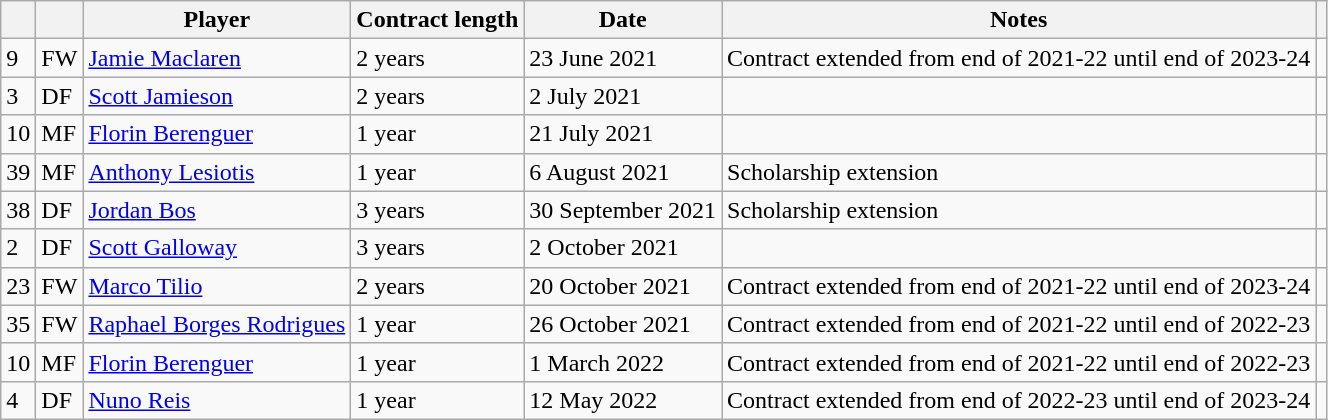<table class="wikitable plainrowheaders sortable" style="text-align:center; text-align:left">
<tr>
<th></th>
<th></th>
<th>Player</th>
<th>Contract length</th>
<th>Date</th>
<th>Notes</th>
<th></th>
</tr>
<tr>
<td>9</td>
<td>FW</td>
<td><a href='#'>Jamie Maclaren</a></td>
<td>2 years</td>
<td>23 June 2021</td>
<td>Contract extended from end of 2021-22 until end of 2023-24</td>
<td></td>
</tr>
<tr>
<td>3</td>
<td>DF</td>
<td><a href='#'>Scott Jamieson</a></td>
<td>2 years</td>
<td>2 July 2021</td>
<td></td>
<td></td>
</tr>
<tr>
<td>10</td>
<td>MF</td>
<td> <a href='#'>Florin Berenguer</a></td>
<td>1 year</td>
<td>21 July 2021</td>
<td></td>
<td></td>
</tr>
<tr>
<td>39</td>
<td>MF</td>
<td><a href='#'>Anthony Lesiotis</a></td>
<td>1 year</td>
<td>6 August 2021</td>
<td>Scholarship extension</td>
<td></td>
</tr>
<tr>
<td>38</td>
<td>DF</td>
<td><a href='#'>Jordan Bos</a></td>
<td>3 years</td>
<td>30 September 2021</td>
<td>Scholarship extension</td>
<td></td>
</tr>
<tr>
<td>2</td>
<td>DF</td>
<td><a href='#'>Scott Galloway</a></td>
<td>3 years</td>
<td>2 October 2021</td>
<td></td>
<td></td>
</tr>
<tr>
<td>23</td>
<td>FW</td>
<td><a href='#'>Marco Tilio</a></td>
<td>2 years</td>
<td>20 October 2021</td>
<td>Contract extended from end of 2021-22 until end of 2023-24</td>
<td></td>
</tr>
<tr>
<td>35</td>
<td>FW</td>
<td><a href='#'>Raphael Borges Rodrigues</a></td>
<td>1 year</td>
<td>26 October 2021</td>
<td>Contract extended from end of 2021-22 until end of 2022-23</td>
<td></td>
</tr>
<tr>
<td>10</td>
<td>MF</td>
<td> <a href='#'>Florin Berenguer</a></td>
<td>1 year</td>
<td>1 March 2022</td>
<td>Contract extended from end of 2021-22 until end of 2022-23</td>
<td></td>
</tr>
<tr>
<td>4</td>
<td>DF</td>
<td> <a href='#'>Nuno Reis</a></td>
<td>1 year</td>
<td>12 May 2022</td>
<td>Contract extended from end of 2022-23 until end of 2023-24</td>
<td></td>
</tr>
</table>
